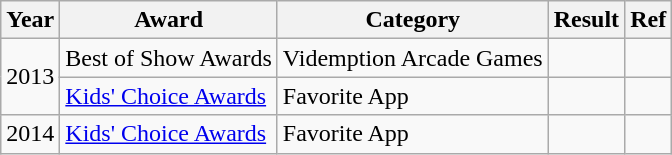<table class="wikitable mw-collapsible sortable">
<tr>
<th scope=col>Year</th>
<th scope=col>Award</th>
<th scope=col>Category</th>
<th scope=col>Result</th>
<th class="unsortable" scope=col>Ref</th>
</tr>
<tr>
<td rowspan="2">2013</td>
<td>Best of Show Awards</td>
<td>Videmption Arcade Games</td>
<td></td>
<td></td>
</tr>
<tr>
<td><a href='#'>Kids' Choice Awards</a></td>
<td>Favorite App</td>
<td></td>
<td></td>
</tr>
<tr>
<td>2014</td>
<td><a href='#'>Kids' Choice Awards</a></td>
<td>Favorite App</td>
<td></td>
<td></td>
</tr>
</table>
